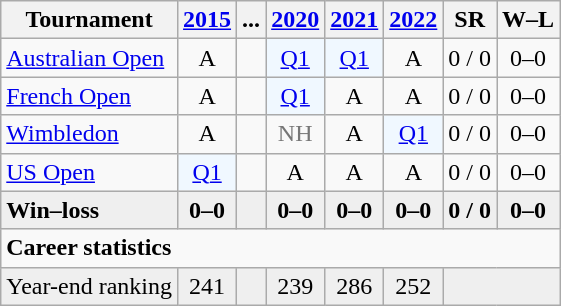<table class="wikitable" style="text-align:center;">
<tr>
<th>Tournament</th>
<th><a href='#'>2015</a></th>
<th>...</th>
<th><a href='#'>2020</a></th>
<th><a href='#'>2021</a></th>
<th><a href='#'>2022</a></th>
<th>SR</th>
<th>W–L</th>
</tr>
<tr>
<td align=left><a href='#'>Australian Open</a></td>
<td>A</td>
<td></td>
<td bgcolor=f0f8ff><a href='#'>Q1</a></td>
<td bgcolor=f0f8ff><a href='#'>Q1</a></td>
<td>A</td>
<td>0 / 0</td>
<td>0–0</td>
</tr>
<tr>
<td align=left><a href='#'>French Open</a></td>
<td>A</td>
<td></td>
<td bgcolor=f0f8ff><a href='#'>Q1</a></td>
<td>A</td>
<td>A</td>
<td>0 / 0</td>
<td>0–0</td>
</tr>
<tr>
<td align=left><a href='#'>Wimbledon</a></td>
<td>A</td>
<td></td>
<td style=color:#767676>NH</td>
<td>A</td>
<td bgcolor=f0f8ff><a href='#'>Q1</a></td>
<td>0 / 0</td>
<td>0–0</td>
</tr>
<tr>
<td align=left><a href='#'>US Open</a></td>
<td bgcolor=f0f8ff><a href='#'>Q1</a></td>
<td></td>
<td>A</td>
<td>A</td>
<td>A</td>
<td>0 / 0</td>
<td>0–0</td>
</tr>
<tr style="background:#efefef; font-weight:bold;">
<td align=left>Win–loss</td>
<td>0–0</td>
<td></td>
<td>0–0</td>
<td>0–0</td>
<td>0–0</td>
<td>0 / 0</td>
<td>0–0</td>
</tr>
<tr>
<td colspan="11" align="left"><strong>Career statistics</strong></td>
</tr>
<tr bgcolor=efefef>
<td align=left>Year-end ranking</td>
<td>241</td>
<td></td>
<td>239</td>
<td>286</td>
<td>252</td>
<td colspan="2"></td>
</tr>
</table>
